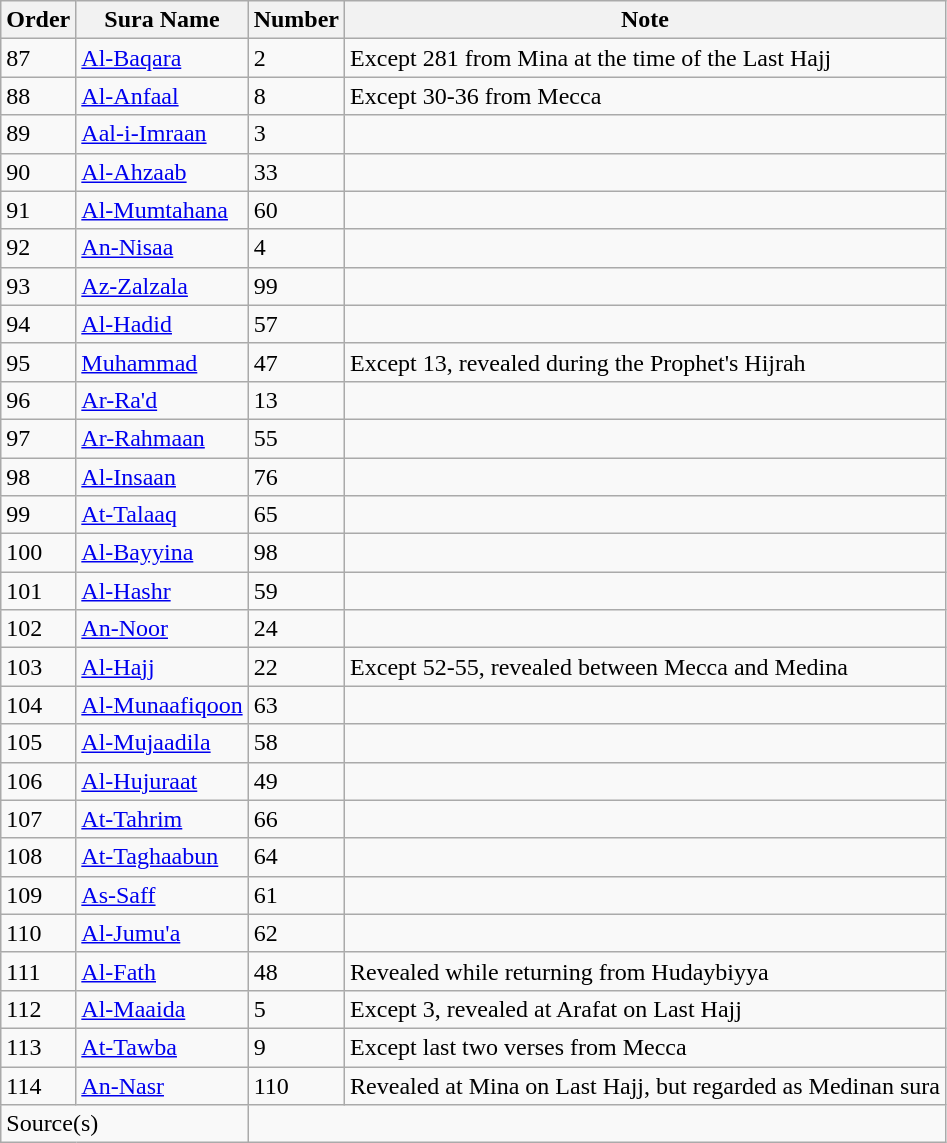<table class="wikitable sortable">
<tr>
<th>Order</th>
<th>Sura Name</th>
<th>Number</th>
<th>Note</th>
</tr>
<tr>
<td>87</td>
<td><a href='#'>Al-Baqara</a></td>
<td>2</td>
<td>Except 281 from Mina at the time of the Last Hajj</td>
</tr>
<tr>
<td>88</td>
<td><a href='#'>Al-Anfaal</a></td>
<td>8</td>
<td>Except 30-36 from Mecca</td>
</tr>
<tr>
<td>89</td>
<td><a href='#'>Aal-i-Imraan</a></td>
<td>3</td>
<td></td>
</tr>
<tr>
<td>90</td>
<td><a href='#'>Al-Ahzaab</a></td>
<td>33</td>
<td></td>
</tr>
<tr>
<td>91</td>
<td><a href='#'>Al-Mumtahana</a></td>
<td>60</td>
<td></td>
</tr>
<tr>
<td>92</td>
<td><a href='#'>An-Nisaa</a></td>
<td>4</td>
<td></td>
</tr>
<tr>
<td>93</td>
<td><a href='#'>Az-Zalzala</a></td>
<td>99</td>
<td></td>
</tr>
<tr>
<td>94</td>
<td><a href='#'>Al-Hadid</a></td>
<td>57</td>
<td></td>
</tr>
<tr>
<td>95</td>
<td><a href='#'>Muhammad</a></td>
<td>47</td>
<td>Except 13, revealed during the Prophet's Hijrah</td>
</tr>
<tr>
<td>96</td>
<td><a href='#'>Ar-Ra'd</a></td>
<td>13</td>
<td></td>
</tr>
<tr>
<td>97</td>
<td><a href='#'>Ar-Rahmaan</a></td>
<td>55</td>
<td></td>
</tr>
<tr>
<td>98</td>
<td><a href='#'>Al-Insaan</a></td>
<td>76</td>
<td></td>
</tr>
<tr>
<td>99</td>
<td><a href='#'>At-Talaaq</a></td>
<td>65</td>
<td></td>
</tr>
<tr>
<td>100</td>
<td><a href='#'>Al-Bayyina</a></td>
<td>98</td>
<td></td>
</tr>
<tr>
<td>101</td>
<td><a href='#'>Al-Hashr</a></td>
<td>59</td>
<td></td>
</tr>
<tr>
<td>102</td>
<td><a href='#'>An-Noor</a></td>
<td>24</td>
<td></td>
</tr>
<tr>
<td>103</td>
<td><a href='#'>Al-Hajj</a></td>
<td>22</td>
<td>Except 52-55, revealed between Mecca and Medina</td>
</tr>
<tr>
<td>104</td>
<td><a href='#'>Al-Munaafiqoon</a></td>
<td>63</td>
<td></td>
</tr>
<tr>
<td>105</td>
<td><a href='#'>Al-Mujaadila</a></td>
<td>58</td>
<td></td>
</tr>
<tr>
<td>106</td>
<td><a href='#'>Al-Hujuraat</a></td>
<td>49</td>
<td></td>
</tr>
<tr>
<td>107</td>
<td><a href='#'>At-Tahrim</a></td>
<td>66</td>
<td></td>
</tr>
<tr>
<td>108</td>
<td><a href='#'>At-Taghaabun</a></td>
<td>64</td>
<td></td>
</tr>
<tr>
<td>109</td>
<td><a href='#'>As-Saff</a></td>
<td>61</td>
<td></td>
</tr>
<tr>
<td>110</td>
<td><a href='#'>Al-Jumu'a</a></td>
<td>62</td>
<td></td>
</tr>
<tr>
<td>111</td>
<td><a href='#'>Al-Fath</a></td>
<td>48</td>
<td>Revealed while returning from Hudaybiyya</td>
</tr>
<tr>
<td>112</td>
<td><a href='#'>Al-Maaida</a></td>
<td>5</td>
<td>Except 3, revealed at Arafat on Last Hajj</td>
</tr>
<tr>
<td>113</td>
<td><a href='#'>At-Tawba</a></td>
<td>9</td>
<td>Except last two verses from Mecca</td>
</tr>
<tr>
<td>114</td>
<td><a href='#'>An-Nasr</a></td>
<td>110</td>
<td>Revealed at Mina on Last Hajj, but regarded as Medinan sura</td>
</tr>
<tr>
<td colspan="2">Source(s)</td>
<td colspan="2"></td>
</tr>
</table>
